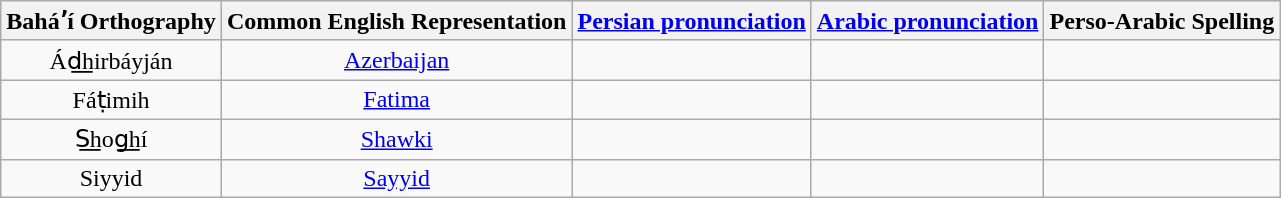<table class="wikitable">
<tr>
<th>Baháʼí Orthography</th>
<th>Common English Representation</th>
<th><a href='#'>Persian pronunciation</a></th>
<th><a href='#'>Arabic pronunciation</a></th>
<th>Perso-Arabic Spelling</th>
</tr>
<tr align="center">
<td>Ád͟hirbáyján</td>
<td><a href='#'>Azerbaijan</a></td>
<td></td>
<td></td>
<td></td>
</tr>
<tr align="center">
<td>Fáṭimih</td>
<td><a href='#'>Fatima</a></td>
<td></td>
<td></td>
<td></td>
</tr>
<tr align="center">
<td>S͟hog͟hí</td>
<td><a href='#'>Shawki</a></td>
<td></td>
<td></td>
<td></td>
</tr>
<tr align="center">
<td>Siyyid</td>
<td><a href='#'>Sayyid</a></td>
<td></td>
<td></td>
<td></td>
</tr>
</table>
